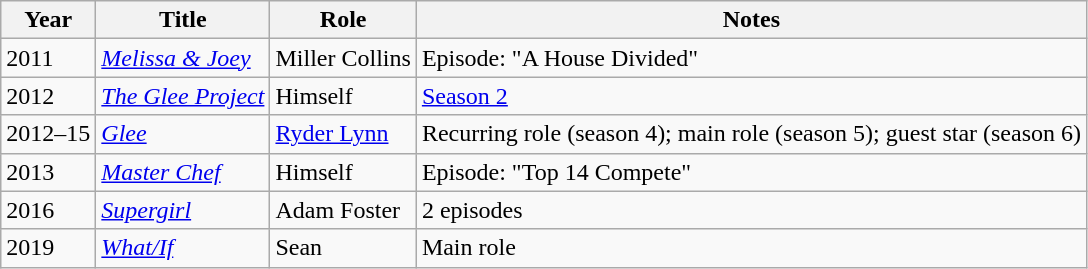<table class="wikitable sortable">
<tr>
<th>Year</th>
<th>Title</th>
<th>Role</th>
<th class="unsortable">Notes</th>
</tr>
<tr>
<td>2011</td>
<td><em><a href='#'>Melissa & Joey</a></em></td>
<td>Miller Collins</td>
<td>Episode: "A House Divided"</td>
</tr>
<tr>
<td>2012</td>
<td><em><a href='#'>The Glee Project</a></em></td>
<td>Himself</td>
<td><a href='#'>Season 2</a></td>
</tr>
<tr>
<td>2012–15</td>
<td><em><a href='#'>Glee</a></em></td>
<td><a href='#'>Ryder Lynn</a></td>
<td>Recurring role (season 4); main role (season 5); guest star (season 6)</td>
</tr>
<tr>
<td>2013</td>
<td><em><a href='#'>Master Chef</a></em></td>
<td>Himself</td>
<td>Episode: "Top 14 Compete"</td>
</tr>
<tr>
<td>2016</td>
<td><em><a href='#'>Supergirl</a></em></td>
<td>Adam Foster</td>
<td>2 episodes</td>
</tr>
<tr>
<td>2019</td>
<td><em><a href='#'>What/If</a></em></td>
<td>Sean</td>
<td>Main role</td>
</tr>
</table>
